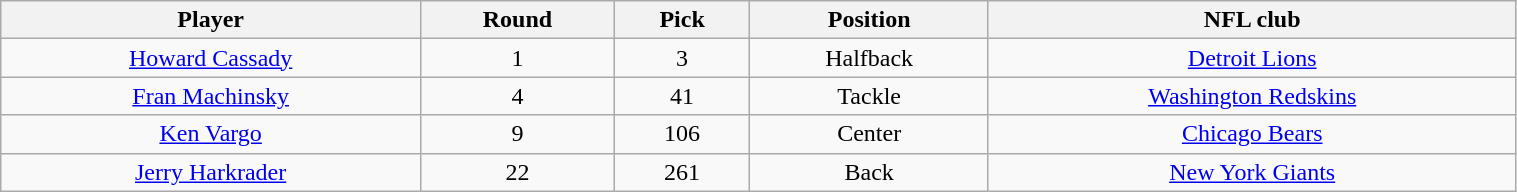<table class="wikitable" width="80%">
<tr>
<th>Player</th>
<th>Round</th>
<th>Pick</th>
<th>Position</th>
<th>NFL club</th>
</tr>
<tr align="center" bgcolor="">
<td><a href='#'>Howard Cassady</a></td>
<td>1</td>
<td>3</td>
<td>Halfback</td>
<td><a href='#'>Detroit Lions</a></td>
</tr>
<tr align="center" bgcolor="">
<td><a href='#'>Fran Machinsky</a></td>
<td>4</td>
<td>41</td>
<td>Tackle</td>
<td><a href='#'>Washington Redskins</a></td>
</tr>
<tr align="center" bgcolor="">
<td><a href='#'>Ken Vargo</a></td>
<td>9</td>
<td>106</td>
<td>Center</td>
<td><a href='#'>Chicago Bears</a></td>
</tr>
<tr align="center" bgcolor="">
<td><a href='#'>Jerry Harkrader</a></td>
<td>22</td>
<td>261</td>
<td>Back</td>
<td><a href='#'>New York Giants</a></td>
</tr>
</table>
